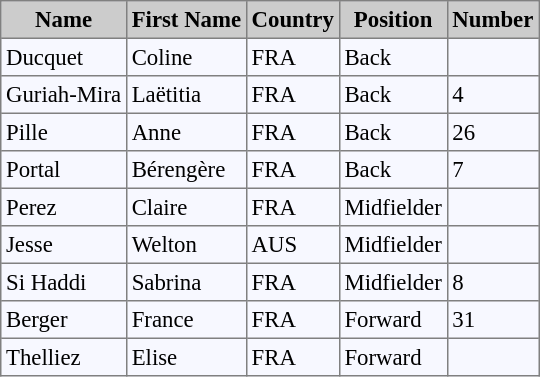<table style="font-size: 95%; border: gray solid 1px; border-collapse: collapse;" bgcolor="#f7f8ff" border="1" cellpadding="3" cellspacing="0">
<tr bgcolor="#CCCCCC">
<th>Name</th>
<th>First Name</th>
<th>Country</th>
<th>Position</th>
<th>Number</th>
</tr>
<tr>
<td>Ducquet</td>
<td>Coline</td>
<td>FRA</td>
<td>Back</td>
<td></td>
</tr>
<tr>
<td>Guriah-Mira</td>
<td>Laëtitia</td>
<td>FRA</td>
<td>Back</td>
<td>4</td>
</tr>
<tr>
<td>Pille</td>
<td>Anne</td>
<td>FRA</td>
<td>Back</td>
<td>26</td>
</tr>
<tr>
<td>Portal</td>
<td>Bérengère</td>
<td>FRA</td>
<td>Back</td>
<td>7</td>
</tr>
<tr>
<td>Perez</td>
<td>Claire</td>
<td>FRA</td>
<td>Midfielder</td>
<td></td>
</tr>
<tr>
<td>Jesse</td>
<td>Welton</td>
<td>AUS</td>
<td>Midfielder</td>
<td></td>
</tr>
<tr>
<td>Si Haddi</td>
<td>Sabrina</td>
<td>FRA</td>
<td>Midfielder</td>
<td>8</td>
</tr>
<tr>
<td>Berger</td>
<td>France</td>
<td>FRA</td>
<td>Forward</td>
<td>31</td>
</tr>
<tr>
<td>Thelliez</td>
<td>Elise</td>
<td>FRA</td>
<td>Forward</td>
<td></td>
</tr>
</table>
